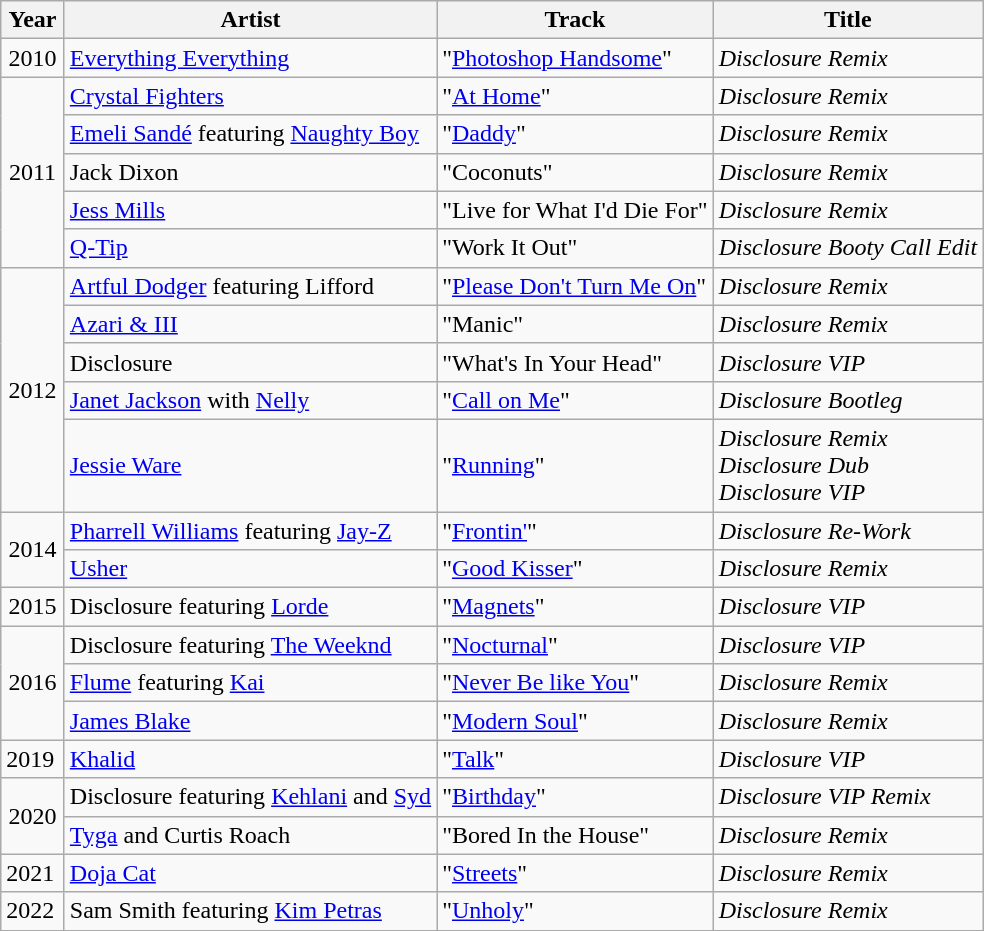<table class="wikitable plainrowheaders">
<tr>
<th style="text-align:center; width:35px;">Year</th>
<th>Artist</th>
<th>Track</th>
<th>Title</th>
</tr>
<tr>
<td style="text-align:center;">2010</td>
<td><a href='#'>Everything Everything</a></td>
<td>"<a href='#'>Photoshop Handsome</a>"</td>
<td><em>Disclosure Remix</em></td>
</tr>
<tr>
<td style="text-align:center;" rowspan="5">2011</td>
<td><a href='#'>Crystal Fighters</a></td>
<td>"<a href='#'>At Home</a>"</td>
<td><em>Disclosure Remix</em></td>
</tr>
<tr>
<td><a href='#'>Emeli Sandé</a> featuring <a href='#'>Naughty Boy</a></td>
<td>"<a href='#'>Daddy</a>"</td>
<td><em>Disclosure Remix</em></td>
</tr>
<tr>
<td>Jack Dixon</td>
<td>"Coconuts"</td>
<td><em>Disclosure Remix</em></td>
</tr>
<tr>
<td><a href='#'>Jess Mills</a></td>
<td>"Live for What I'd Die For"</td>
<td><em>Disclosure Remix</em></td>
</tr>
<tr>
<td><a href='#'>Q-Tip</a></td>
<td>"Work It Out"</td>
<td><em>Disclosure Booty Call Edit</em></td>
</tr>
<tr>
<td style="text-align:center;" rowspan="5">2012</td>
<td><a href='#'>Artful Dodger</a> featuring Lifford</td>
<td>"<a href='#'>Please Don't Turn Me On</a>"</td>
<td><em>Disclosure Remix</em></td>
</tr>
<tr>
<td><a href='#'>Azari & III</a></td>
<td>"Manic"</td>
<td><em>Disclosure Remix</em></td>
</tr>
<tr>
<td>Disclosure</td>
<td>"What's In Your Head"</td>
<td><em>Disclosure VIP</em></td>
</tr>
<tr>
<td><a href='#'>Janet Jackson</a> with <a href='#'>Nelly</a></td>
<td>"<a href='#'>Call on Me</a>"</td>
<td><em>Disclosure Bootleg</em></td>
</tr>
<tr>
<td><a href='#'>Jessie Ware</a></td>
<td>"<a href='#'>Running</a>"</td>
<td><em>Disclosure Remix</em><br><em>Disclosure Dub</em><br><em>Disclosure VIP</em></td>
</tr>
<tr>
<td style="text-align:center;" rowspan="2">2014</td>
<td><a href='#'>Pharrell Williams</a> featuring <a href='#'>Jay-Z</a></td>
<td>"<a href='#'>Frontin'</a>"</td>
<td><em>Disclosure Re-Work</em></td>
</tr>
<tr>
<td><a href='#'>Usher</a></td>
<td>"<a href='#'>Good Kisser</a>"</td>
<td><em>Disclosure Remix</em></td>
</tr>
<tr>
<td style="text-align:center;" rowspan="1">2015</td>
<td>Disclosure featuring <a href='#'>Lorde</a></td>
<td>"<a href='#'>Magnets</a>"</td>
<td><em>Disclosure VIP</em></td>
</tr>
<tr>
<td style="text-align:center;" rowspan="3">2016</td>
<td>Disclosure featuring <a href='#'>The Weeknd</a></td>
<td>"<a href='#'>Nocturnal</a>"</td>
<td><em>Disclosure VIP</em></td>
</tr>
<tr>
<td><a href='#'>Flume</a> featuring <a href='#'>Kai</a></td>
<td>"<a href='#'>Never Be like You</a>"</td>
<td><em>Disclosure Remix</em></td>
</tr>
<tr>
<td><a href='#'>James Blake</a></td>
<td>"<a href='#'>Modern Soul</a>"</td>
<td><em>Disclosure Remix</em></td>
</tr>
<tr>
<td>2019</td>
<td><a href='#'>Khalid</a></td>
<td>"<a href='#'>Talk</a>"</td>
<td><em>Disclosure VIP</em></td>
</tr>
<tr>
<td style="text-align:center;" rowspan="2">2020</td>
<td>Disclosure featuring <a href='#'>Kehlani</a> and <a href='#'>Syd</a></td>
<td>"<a href='#'>Birthday</a>"</td>
<td><em>Disclosure VIP Remix</em></td>
</tr>
<tr>
<td><a href='#'>Tyga</a> and Curtis Roach</td>
<td>"Bored In the House"</td>
<td><em>Disclosure Remix</em> </td>
</tr>
<tr>
<td>2021</td>
<td><a href='#'>Doja Cat</a></td>
<td>"<a href='#'>Streets</a>"</td>
<td><em>Disclosure Remix</em></td>
</tr>
<tr>
<td>2022</td>
<td>Sam Smith featuring <a href='#'>Kim Petras</a></td>
<td>"<a href='#'>Unholy</a>"</td>
<td><em>Disclosure Remix</em></td>
</tr>
<tr>
</tr>
</table>
